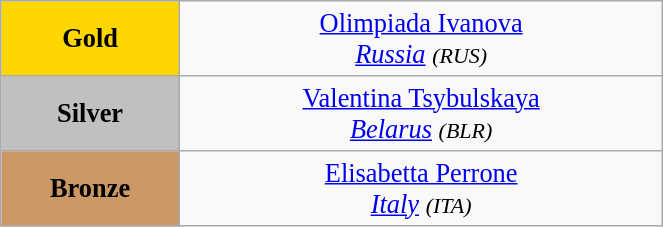<table class="wikitable" style=" text-align:center; font-size:110%;" width="35%">
<tr>
<td bgcolor="gold"><strong>Gold</strong></td>
<td> <a href='#'>Olimpiada Ivanova</a><br><em><a href='#'>Russia</a> <small>(RUS)</small></em></td>
</tr>
<tr>
<td bgcolor="silver"><strong>Silver</strong></td>
<td> <a href='#'>Valentina Tsybulskaya</a><br><em><a href='#'>Belarus</a> <small>(BLR)</small></em></td>
</tr>
<tr>
<td bgcolor="CC9966"><strong>Bronze</strong></td>
<td> <a href='#'>Elisabetta Perrone</a><br><em><a href='#'>Italy</a> <small>(ITA)</small></em></td>
</tr>
</table>
